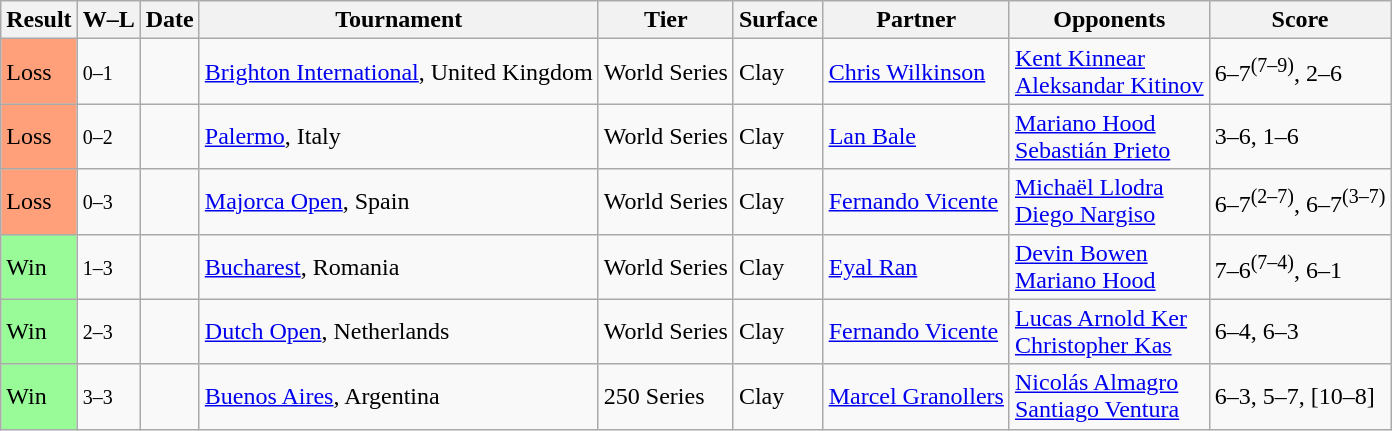<table class="sortable wikitable">
<tr>
<th>Result</th>
<th class="unsortable">W–L</th>
<th>Date</th>
<th>Tournament</th>
<th>Tier</th>
<th>Surface</th>
<th>Partner</th>
<th>Opponents</th>
<th class="unsortable">Score</th>
</tr>
<tr>
<td bgcolor=FFA07A>Loss</td>
<td><small>0–1</small></td>
<td><a href='#'></a></td>
<td><a href='#'>Brighton International</a>, United Kingdom</td>
<td>World Series</td>
<td>Clay</td>
<td> <a href='#'>Chris Wilkinson</a></td>
<td> <a href='#'>Kent Kinnear</a> <br>  <a href='#'>Aleksandar Kitinov</a></td>
<td>6–7<sup>(7–9)</sup>, 2–6</td>
</tr>
<tr>
<td bgcolor=FFA07A>Loss</td>
<td><small>0–2</small></td>
<td><a href='#'></a></td>
<td><a href='#'>Palermo</a>, Italy</td>
<td>World Series</td>
<td>Clay</td>
<td> <a href='#'>Lan Bale</a></td>
<td> <a href='#'>Mariano Hood</a> <br>  <a href='#'>Sebastián Prieto</a></td>
<td>3–6, 1–6</td>
</tr>
<tr>
<td bgcolor=FFA07A>Loss</td>
<td><small>0–3</small></td>
<td><a href='#'></a></td>
<td><a href='#'>Majorca Open</a>, Spain</td>
<td>World Series</td>
<td>Clay</td>
<td> <a href='#'>Fernando Vicente</a></td>
<td> <a href='#'>Michaël Llodra</a> <br>  <a href='#'>Diego Nargiso</a></td>
<td>6–7<sup>(2–7)</sup>, 6–7<sup>(3–7)</sup></td>
</tr>
<tr>
<td bgcolor=98FB98>Win</td>
<td><small>1–3</small></td>
<td><a href='#'></a></td>
<td><a href='#'>Bucharest</a>, Romania</td>
<td>World Series</td>
<td>Clay</td>
<td> <a href='#'>Eyal Ran</a></td>
<td> <a href='#'>Devin Bowen</a> <br>  <a href='#'>Mariano Hood</a></td>
<td>7–6<sup>(7–4)</sup>, 6–1</td>
</tr>
<tr>
<td bgcolor=98FB98>Win</td>
<td><small>2–3</small></td>
<td><a href='#'></a></td>
<td><a href='#'>Dutch Open</a>, Netherlands</td>
<td>World Series</td>
<td>Clay</td>
<td> <a href='#'>Fernando Vicente</a></td>
<td> <a href='#'>Lucas Arnold Ker</a> <br>  <a href='#'>Christopher Kas</a></td>
<td>6–4, 6–3</td>
</tr>
<tr>
<td bgcolor=98FB98>Win</td>
<td><small>3–3</small></td>
<td><a href='#'></a></td>
<td><a href='#'>Buenos Aires</a>, Argentina</td>
<td>250 Series</td>
<td>Clay</td>
<td> <a href='#'>Marcel Granollers</a></td>
<td> <a href='#'>Nicolás Almagro</a> <br>  <a href='#'>Santiago Ventura</a></td>
<td>6–3, 5–7, [10–8]</td>
</tr>
</table>
